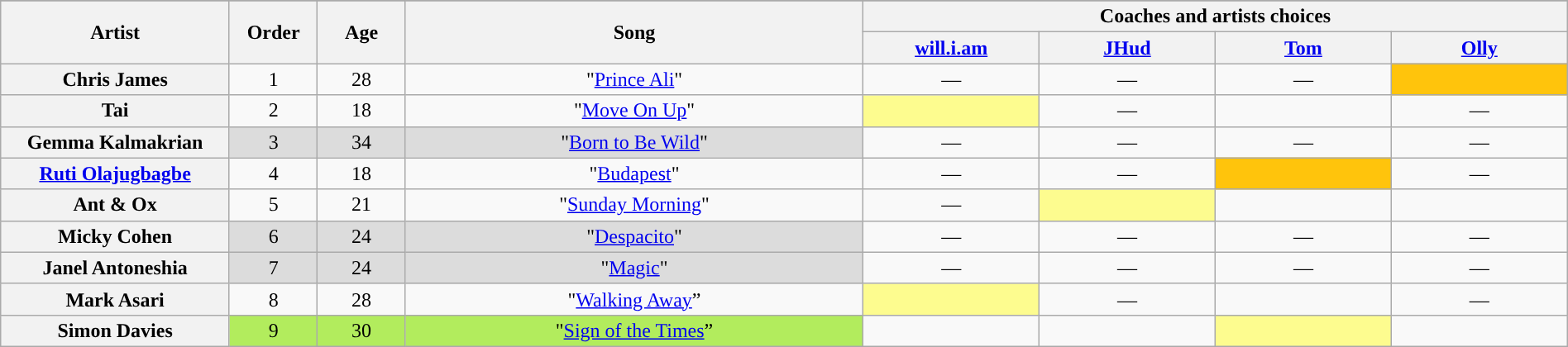<table class="wikitable" style="text-align:center; width:100%;">
<tr>
</tr>
<tr>
<th scope="col" rowspan="2" style="width:13%;">Artist</th>
<th scope="col" rowspan="2" style="width:05%;">Order</th>
<th scope="col" rowspan="2" style="width:05%;">Age</th>
<th scope="col" rowspan="2" style="width:26%;">Song</th>
<th colspan="4" style="width:40%;">Coaches and artists choices</th>
</tr>
<tr>
<th style="width:10%;"><a href='#'>will.i.am</a></th>
<th style="width:10%;"><a href='#'>JHud</a></th>
<th style="width:10%;"><a href='#'>Tom</a></th>
<th style="width:10%;"><a href='#'>Olly</a></th>
</tr>
<tr>
<th scope="row"><div> Chris James </div></th>
<td>1</td>
<td>28</td>
<td>"<a href='#'>Prince Ali</a>"</td>
<td>—</td>
<td>—</td>
<td>—</td>
<td style="background:#FFC40C;text-align:center;"><strong></strong></td>
</tr>
<tr>
<th scope="row"><div> Tai </div></th>
<td>2</td>
<td>18</td>
<td>"<a href='#'>Move On Up</a>"</td>
<td style="background:#fdfc8f;"><strong></strong></td>
<td>—</td>
<td><strong></strong></td>
<td>—</td>
</tr>
<tr>
<th scope="row"><div> Gemma Kalmakrian </div></th>
<td style="background:#DCDCDC; text-align:center;">3</td>
<td style="background:#DCDCDC; text-align:center;">34</td>
<td style="background:#DCDCDC; text-align:center;">"<a href='#'>Born to Be Wild</a>"</td>
<td>—</td>
<td>—</td>
<td>—</td>
<td>—</td>
</tr>
<tr>
<th scope="row"><div> <a href='#'>Ruti Olajugbagbe</a> </div></th>
<td>4</td>
<td>18</td>
<td>"<a href='#'>Budapest</a>"</td>
<td>—</td>
<td>—</td>
<td style="background:#FFC40C;text-align:center;"><strong></strong></td>
<td>—</td>
</tr>
<tr>
<th scope="row"><div> Ant & Ox </div></th>
<td>5</td>
<td>21</td>
<td>"<a href='#'>Sunday Morning</a>"</td>
<td>—</td>
<td style="background:#fdfc8f;"><strong></strong></td>
<td><strong></strong></td>
<td><strong></strong></td>
</tr>
<tr>
<th scope="row"><div> Micky Cohen </div></th>
<td style="background:#DCDCDC; text-align:center;">6</td>
<td style="background:#DCDCDC; text-align:center;">24</td>
<td style="background:#DCDCDC; text-align:center;">"<a href='#'>Despacito</a>"</td>
<td>—</td>
<td>—</td>
<td>—</td>
<td>—</td>
</tr>
<tr>
<th scope="row"><div> Janel Antoneshia </div></th>
<td style="background:#DCDCDC; text-align:center;">7</td>
<td style="background:#DCDCDC; text-align:center;">24</td>
<td style="background:#DCDCDC; text-align:center;">"<a href='#'>Magic</a>"</td>
<td>—</td>
<td>—</td>
<td>—</td>
<td>—</td>
</tr>
<tr>
<th scope="row"><div> Mark Asari </div></th>
<td>8</td>
<td>28</td>
<td>"<a href='#'>Walking Away</a>”</td>
<td style="background:#fdfc8f;"><strong></strong></td>
<td>—</td>
<td><strong></strong></td>
<td>—</td>
</tr>
<tr>
<th scope="row"><div> Simon Davies </div></th>
<td style="background-color:#B2EC5D;">9</td>
<td style="background-color:#B2EC5D;">30</td>
<td style="background-color:#B2EC5D;">"<a href='#'>Sign of the Times</a>”</td>
<td><strong></strong></td>
<td><strong></strong></td>
<td style="background:#fdfc8f;"><strong></strong></td>
<td><strong></strong></td>
</tr>
</table>
